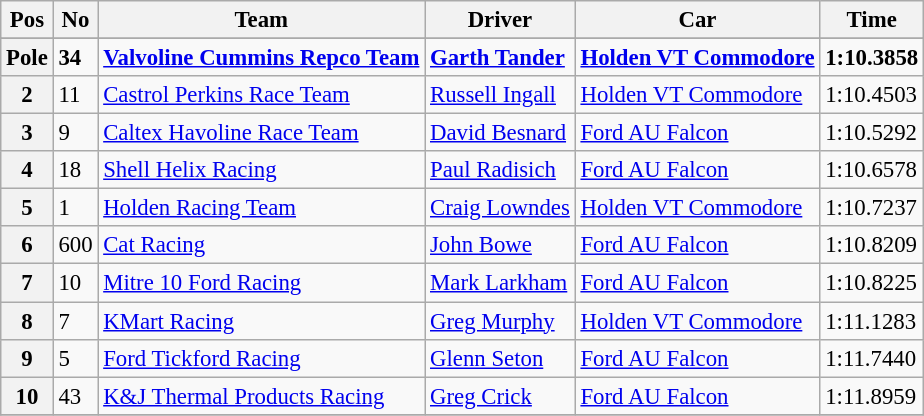<table class="wikitable" style="font-size: 95%;">
<tr>
<th>Pos</th>
<th>No</th>
<th>Team</th>
<th>Driver</th>
<th>Car</th>
<th>Time</th>
</tr>
<tr>
</tr>
<tr style="font-weight:bold">
<th>Pole</th>
<td>34</td>
<td><a href='#'>Valvoline Cummins Repco Team</a></td>
<td> <a href='#'>Garth Tander</a></td>
<td><a href='#'>Holden VT Commodore</a></td>
<td>1:10.3858</td>
</tr>
<tr>
<th>2</th>
<td>11</td>
<td><a href='#'>Castrol Perkins Race Team</a></td>
<td> <a href='#'>Russell Ingall</a></td>
<td><a href='#'>Holden VT Commodore</a></td>
<td>1:10.4503</td>
</tr>
<tr>
<th>3</th>
<td>9</td>
<td><a href='#'>Caltex Havoline Race Team</a></td>
<td> <a href='#'>David Besnard</a></td>
<td><a href='#'>Ford AU Falcon</a></td>
<td>1:10.5292</td>
</tr>
<tr>
<th>4</th>
<td>18</td>
<td><a href='#'>Shell Helix Racing</a></td>
<td> <a href='#'>Paul Radisich</a></td>
<td><a href='#'>Ford AU Falcon</a></td>
<td>1:10.6578</td>
</tr>
<tr>
<th>5</th>
<td>1</td>
<td><a href='#'>Holden Racing Team</a></td>
<td> <a href='#'>Craig Lowndes</a></td>
<td><a href='#'>Holden VT Commodore</a></td>
<td>1:10.7237</td>
</tr>
<tr>
<th>6</th>
<td>600</td>
<td><a href='#'>Cat Racing</a></td>
<td> <a href='#'>John Bowe</a></td>
<td><a href='#'>Ford AU Falcon</a></td>
<td>1:10.8209</td>
</tr>
<tr>
<th>7</th>
<td>10</td>
<td><a href='#'>Mitre 10 Ford Racing</a></td>
<td> <a href='#'>Mark Larkham</a></td>
<td><a href='#'>Ford AU Falcon</a></td>
<td>1:10.8225</td>
</tr>
<tr>
<th>8</th>
<td>7</td>
<td><a href='#'>KMart Racing</a></td>
<td> <a href='#'>Greg Murphy</a></td>
<td><a href='#'>Holden VT Commodore</a></td>
<td>1:11.1283</td>
</tr>
<tr>
<th>9</th>
<td>5</td>
<td><a href='#'>Ford Tickford Racing</a></td>
<td> <a href='#'>Glenn Seton</a></td>
<td><a href='#'>Ford AU Falcon</a></td>
<td>1:11.7440</td>
</tr>
<tr>
<th>10</th>
<td>43</td>
<td><a href='#'>K&J Thermal Products Racing</a></td>
<td> <a href='#'>Greg Crick</a></td>
<td><a href='#'>Ford AU Falcon</a></td>
<td>1:11.8959</td>
</tr>
<tr>
</tr>
</table>
